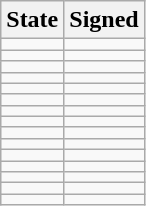<table class="wikitable sortable">
<tr>
<th>State</th>
<th>Signed</th>
</tr>
<tr>
<td></td>
<td></td>
</tr>
<tr>
<td></td>
<td></td>
</tr>
<tr>
<td></td>
<td></td>
</tr>
<tr>
<td></td>
<td></td>
</tr>
<tr>
<td></td>
<td></td>
</tr>
<tr>
<td></td>
<td></td>
</tr>
<tr>
<td></td>
<td></td>
</tr>
<tr>
<td></td>
<td></td>
</tr>
<tr>
<td></td>
<td></td>
</tr>
<tr>
<td></td>
<td></td>
</tr>
<tr>
<td></td>
<td></td>
</tr>
<tr>
<td></td>
<td></td>
</tr>
<tr>
<td></td>
<td></td>
</tr>
<tr>
<td></td>
<td></td>
</tr>
<tr>
<td></td>
<td></td>
</tr>
</table>
